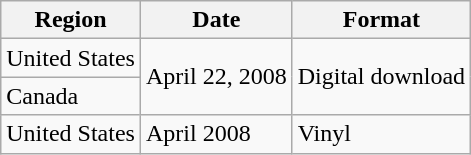<table class="wikitable">
<tr>
<th>Region</th>
<th>Date</th>
<th>Format</th>
</tr>
<tr>
<td>United States</td>
<td rowspan="2">April 22, 2008</td>
<td rowspan="2">Digital download</td>
</tr>
<tr>
<td>Canada</td>
</tr>
<tr>
<td>United States</td>
<td>April 2008</td>
<td>Vinyl</td>
</tr>
</table>
